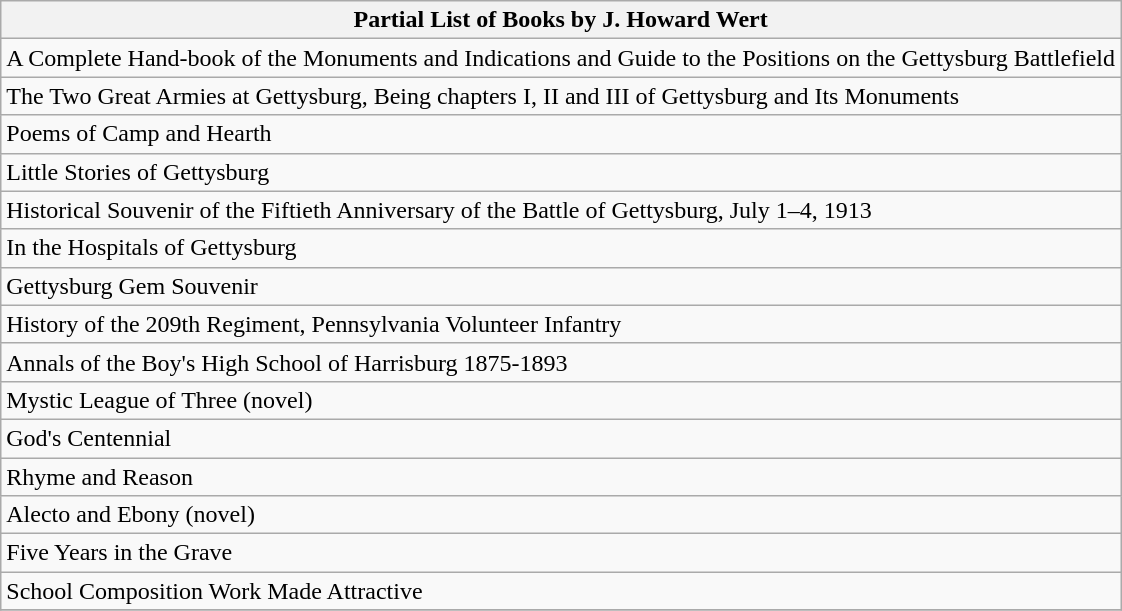<table class="wikitable">
<tr>
<th>Partial List of Books by J. Howard Wert</th>
</tr>
<tr>
<td>A Complete Hand-book of the Monuments and Indications and Guide to the Positions on the Gettysburg Battlefield</td>
</tr>
<tr>
<td>The Two Great Armies at Gettysburg, Being chapters I, II and III of Gettysburg and Its Monuments</td>
</tr>
<tr>
<td>Poems of Camp and Hearth</td>
</tr>
<tr>
<td>Little Stories of Gettysburg</td>
</tr>
<tr>
<td>Historical Souvenir of the Fiftieth Anniversary of the Battle of Gettysburg, July 1–4, 1913</td>
</tr>
<tr>
<td>In the Hospitals of Gettysburg</td>
</tr>
<tr>
<td>Gettysburg Gem Souvenir</td>
</tr>
<tr>
<td>History of the 209th Regiment, Pennsylvania Volunteer Infantry</td>
</tr>
<tr>
<td>Annals of the Boy's High School of Harrisburg 1875-1893</td>
</tr>
<tr>
<td>Mystic League of Three (novel)</td>
</tr>
<tr>
<td>God's Centennial</td>
</tr>
<tr>
<td>Rhyme and Reason</td>
</tr>
<tr>
<td>Alecto and Ebony (novel)</td>
</tr>
<tr>
<td>Five Years in the Grave</td>
</tr>
<tr>
<td>School Composition Work Made Attractive</td>
</tr>
<tr>
</tr>
</table>
